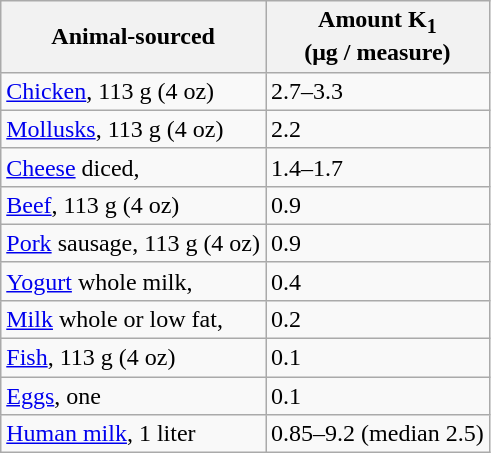<table class="wikitable">
<tr>
<th>Animal-sourced</th>
<th>Amount K<sub>1</sub><br> (μg / measure)</th>
</tr>
<tr>
<td><a href='#'>Chicken</a>, 113 g (4 oz)</td>
<td>2.7–3.3</td>
</tr>
<tr>
<td><a href='#'>Mollusks</a>, 113 g (4 oz)</td>
<td>2.2</td>
</tr>
<tr>
<td><a href='#'>Cheese</a> diced, </td>
<td>1.4–1.7</td>
</tr>
<tr>
<td><a href='#'>Beef</a>, 113 g (4 oz)</td>
<td>0.9</td>
</tr>
<tr>
<td><a href='#'>Pork</a> sausage, 113 g (4 oz)</td>
<td>0.9</td>
</tr>
<tr>
<td><a href='#'>Yogurt</a> whole milk, </td>
<td>0.4</td>
</tr>
<tr>
<td><a href='#'>Milk</a> whole or low fat, </td>
<td>0.2</td>
</tr>
<tr>
<td><a href='#'>Fish</a>, 113 g (4 oz)</td>
<td>0.1</td>
</tr>
<tr>
<td><a href='#'>Eggs</a>, one</td>
<td>0.1</td>
</tr>
<tr>
<td><a href='#'>Human milk</a>, 1 liter</td>
<td>0.85–9.2 (median 2.5)</td>
</tr>
</table>
